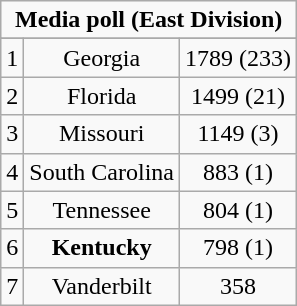<table class="wikitable" style="display: inline-table;">
<tr>
<td align="center" Colspan="3"><strong>Media poll (East Division)</strong></td>
</tr>
<tr align="center">
</tr>
<tr align="center">
<td>1</td>
<td>Georgia</td>
<td>1789 (233)</td>
</tr>
<tr align="center">
<td>2</td>
<td>Florida</td>
<td>1499 (21)</td>
</tr>
<tr align="center">
<td>3</td>
<td>Missouri</td>
<td>1149 (3)</td>
</tr>
<tr align="center">
<td>4</td>
<td>South Carolina</td>
<td>883 (1)</td>
</tr>
<tr align="center">
<td>5</td>
<td>Tennessee</td>
<td>804 (1)</td>
</tr>
<tr align="center">
<td>6</td>
<td><strong>Kentucky</strong></td>
<td>798 (1)</td>
</tr>
<tr align="center">
<td>7</td>
<td>Vanderbilt</td>
<td>358</td>
</tr>
</table>
